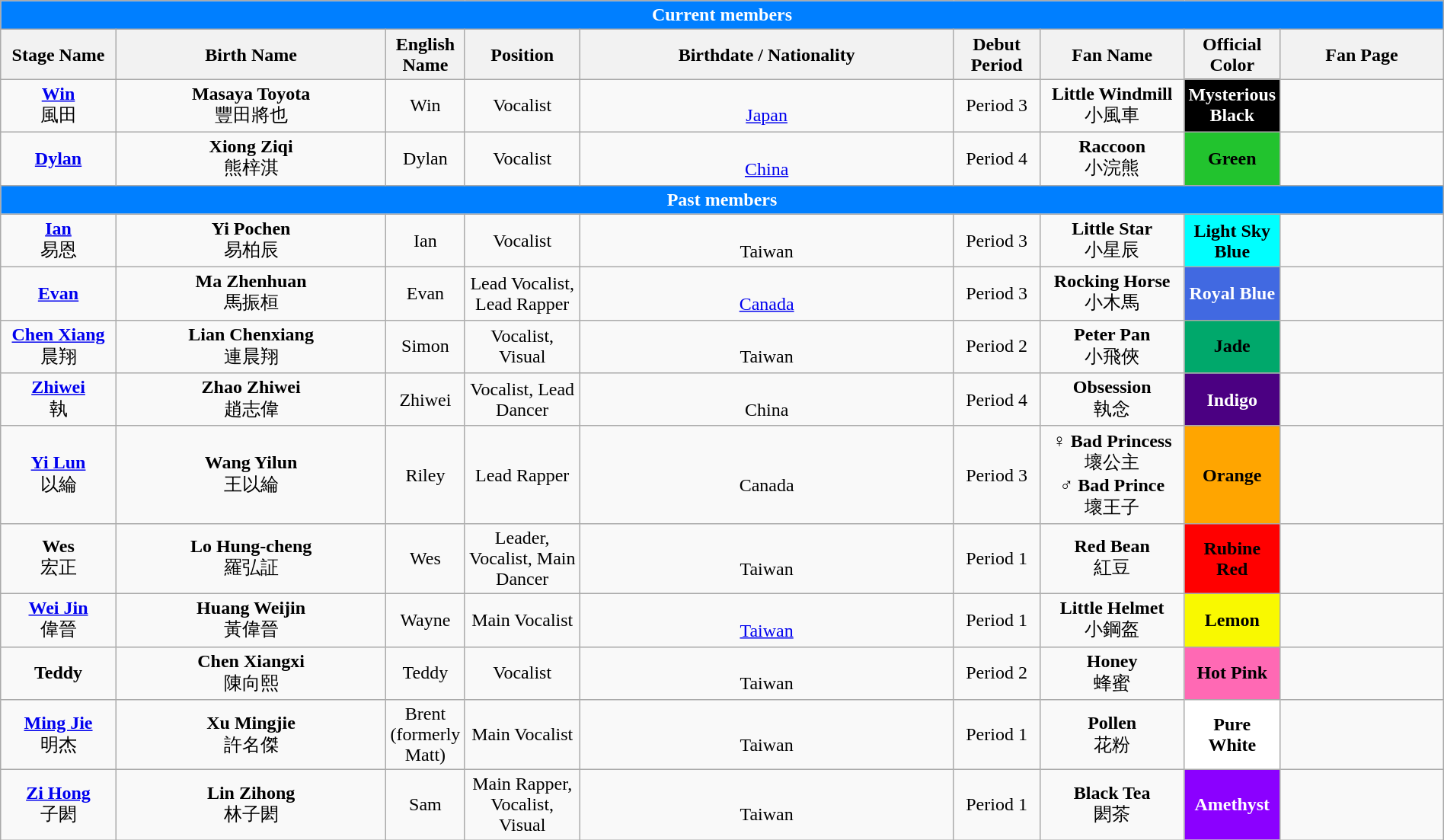<table class="wikitable" style=text-align:center width=100%>
<tr>
<th colspan="9" style="background-color:#007FFF; color:white">Current members</th>
</tr>
<tr>
<th width="8%">Stage Name</th>
<th>Birth Name</th>
<th width="4%">English Name</th>
<th width="8%">Position</th>
<th>Birthdate / Nationality</th>
<th width="6%">Debut Period</th>
<th width="10%">Fan Name</th>
<th width="5%">Official Color</th>
<th>Fan Page</th>
</tr>
<tr>
<td align="center"><strong><a href='#'>Win</a></strong><br>風田</td>
<td align="center"><strong>Masaya Toyota</strong><br>豐田將也</td>
<td align="center">Win</td>
<td align="center">Vocalist</td>
<td align="center"><br><a href='#'>Japan</a></td>
<td align="center">Period 3</td>
<td align="center"><strong>Little Windmill</strong><br>小風車</td>
<td align="center" style="background-color:#000000; color:White"><strong>Mysterious Black</strong></td>
<td><br><br></td>
</tr>
<tr>
<td align="center"><strong><a href='#'>Dylan</a></strong></td>
<td align="center"><strong>Xiong Ziqi</strong><br>熊梓淇</td>
<td align="center">Dylan</td>
<td align="center">Vocalist</td>
<td align="center"><br><a href='#'>China</a></td>
<td rowspan="1" align="center">Period 4</td>
<td align="center"><strong>Raccoon</strong><br>小浣熊</td>
<td align="center" style="background-color:#22C32E"><strong>Green</strong></td>
<td><br><br></td>
</tr>
<tr>
<th colspan="9" style="background-color:#007FFF; color:white">Past members</th>
</tr>
<tr>
<td align="center"><strong><a href='#'>Ian</a></strong><br>易恩</td>
<td align="center"><strong>Yi Pochen</strong><br>易柏辰</td>
<td align="center">Ian</td>
<td align="center">Vocalist</td>
<td align="center"><br>Taiwan</td>
<td>Period 3</td>
<td align="center"><strong>Little Star</strong><br>小星辰</td>
<td align="center" style="background-color:#00FFFF"><strong>Light Sky Blue</strong></td>
<td><br><br></td>
</tr>
<tr>
<td align="center"><strong><a href='#'>Evan</a></strong></td>
<td align="center"><strong>Ma Zhenhuan</strong><br>馬振桓</td>
<td align="center">Evan</td>
<td align="center">Lead Vocalist, Lead Rapper</td>
<td align="center"><br><a href='#'>Canada</a></td>
<td>Period 3</td>
<td align="center"><strong>Rocking Horse</strong><br>小木馬</td>
<td align="center" style="background-color:#4169E1; color:White"><strong>Royal Blue</strong></td>
<td><br><br></td>
</tr>
<tr>
<td align="center"><strong><a href='#'>Chen Xiang</a></strong><br>晨翔</td>
<td align="center"><strong>Lian Chenxiang</strong><br>連晨翔</td>
<td align="center">Simon</td>
<td align="center">Vocalist, Visual</td>
<td align="center"><br>Taiwan</td>
<td align="center">Period 2</td>
<td align="center"><strong>Peter Pan</strong><br>小飛俠</td>
<td align="center" style="background-color:#00A86B"><strong>Jade</strong></td>
<td><br><br></td>
</tr>
<tr>
<td align="center"><strong><a href='#'>Zhiwei</a></strong><br>執</td>
<td align="center"><strong>Zhao Zhiwei</strong><br>趙志偉</td>
<td align="center">Zhiwei</td>
<td align="center">Vocalist, Lead Dancer</td>
<td align="center"><br>China</td>
<td rowspan="1" align="center">Period 4</td>
<td align="center"><strong>Obsession</strong><br>執念</td>
<td align="center" style="background-color:#4B0082; color:White"><strong>Indigo</strong></td>
<td><br><br></td>
</tr>
<tr>
<td align="center"><strong><a href='#'>Yi Lun</a></strong><br>以綸</td>
<td align="center"><strong>Wang Yilun</strong><br>王以綸</td>
<td align="center">Riley</td>
<td align="center">Lead Rapper</td>
<td align="center"><br>Canada</td>
<td align="center">Period 3</td>
<td><strong>♀ Bad Princess</strong><br>壞公主<br><strong>♂ Bad Prince</strong><br>壞王子</td>
<td align="center" style="background-color:#FFA500"><strong>Orange</strong></td>
<td><br><br><br></td>
</tr>
<tr>
<td><strong>Wes</strong><br>宏正</td>
<td><strong>Lo Hung-cheng</strong><br>羅弘証</td>
<td>Wes</td>
<td>Leader, Vocalist, Main Dancer</td>
<td><br>Taiwan</td>
<td>Period 1</td>
<td><strong>Red Bean</strong><br>紅豆</td>
<td align="center" style="background-color:red"><strong>Rubine Red</strong></td>
<td><br><br></td>
</tr>
<tr>
<td align="center"><strong><a href='#'>Wei Jin</a></strong><br>偉晉</td>
<td align="center"><strong>Huang Weijin</strong><br>黃偉晉</td>
<td align="center">Wayne</td>
<td align="center">Main Vocalist</td>
<td align="center"><br><a href='#'>Taiwan</a></td>
<td rowspan="1">Period 1</td>
<td align="center"><strong>Little Helmet</strong><br>小鋼盔</td>
<td align="center" style="background-color:#F9F900"><strong>Lemon</strong></td>
<td><br><br></td>
</tr>
<tr>
<td align="center"><strong>Teddy</strong></td>
<td align="center"><strong>Chen Xiangxi</strong><br>陳向熙</td>
<td align="center">Teddy</td>
<td align="center">Vocalist</td>
<td align="center"><br>Taiwan</td>
<td align="center">Period 2</td>
<td align="center"><strong>Honey</strong><br>蜂蜜</td>
<td align="center" style="background-color:#FF69B4"><strong>Hot Pink</strong></td>
<td><br><br></td>
</tr>
<tr>
<td align="center"><strong><a href='#'>Ming Jie</a></strong><br>明杰</td>
<td align="center"><strong>Xu Mingjie</strong><br>許名傑</td>
<td align="center">Brent (formerly Matt)</td>
<td align="center">Main Vocalist</td>
<td align="center"><br>Taiwan</td>
<td align="center">Period 1</td>
<td align="center"><strong>Pollen</strong><br>花粉</td>
<td align="center" style="background-color:#FFFFFF"><strong>Pure White</strong></td>
<td><br><br></td>
</tr>
<tr>
<td align="center"><strong><a href='#'>Zi Hong</a></strong><br>子閎</td>
<td align="center"><strong>Lin Zihong</strong><br>林子閎</td>
<td align="center">Sam</td>
<td align="center">Main Rapper, Vocalist, Visual</td>
<td align="center"><br>Taiwan</td>
<td>Period 1</td>
<td align="center"><strong>Black Tea</strong><br>閎茶</td>
<td align="center" style="background-color:#8B00FF; color:White"><strong>Amethyst</strong></td>
<td><br><br></td>
</tr>
</table>
